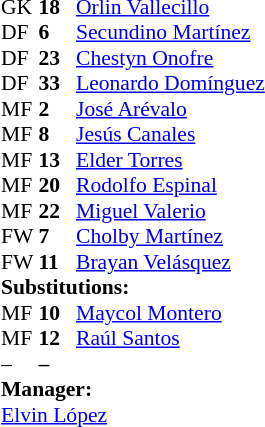<table style = "font-size: 90%" cellspacing = "0" cellpadding = "0">
<tr>
<td colspan = 4></td>
</tr>
<tr>
<th style="width:25px;"></th>
<th style="width:25px;"></th>
</tr>
<tr>
<td>GK</td>
<td><strong>18</strong></td>
<td> <a href='#'>Orlin Vallecillo</a></td>
</tr>
<tr>
<td>DF</td>
<td><strong>6</strong></td>
<td> <a href='#'>Secundino Martínez</a></td>
</tr>
<tr>
<td>DF</td>
<td><strong>23</strong></td>
<td> <a href='#'>Chestyn Onofre</a></td>
</tr>
<tr>
<td>DF</td>
<td><strong>33</strong></td>
<td> <a href='#'>Leonardo Domínguez</a></td>
</tr>
<tr>
<td>MF</td>
<td><strong>2</strong></td>
<td> <a href='#'>José Arévalo</a></td>
<td></td>
<td></td>
</tr>
<tr>
<td>MF</td>
<td><strong>8</strong></td>
<td> <a href='#'>Jesús Canales</a></td>
</tr>
<tr>
<td>MF</td>
<td><strong>13</strong></td>
<td> <a href='#'>Elder Torres</a></td>
</tr>
<tr>
<td>MF</td>
<td><strong>20</strong></td>
<td> <a href='#'>Rodolfo Espinal</a></td>
</tr>
<tr>
<td>MF</td>
<td><strong>22</strong></td>
<td> <a href='#'>Miguel Valerio</a></td>
<td></td>
<td></td>
</tr>
<tr>
<td>FW</td>
<td><strong>7</strong></td>
<td> <a href='#'>Cholby Martínez</a></td>
<td></td>
<td></td>
</tr>
<tr>
<td>FW</td>
<td><strong>11</strong></td>
<td> <a href='#'>Brayan Velásquez</a></td>
<td></td>
<td></td>
<td></td>
<td></td>
</tr>
<tr>
<td colspan = 3><strong>Substitutions:</strong></td>
</tr>
<tr>
<td>MF</td>
<td><strong>10</strong></td>
<td> <a href='#'>Maycol Montero</a></td>
<td></td>
<td></td>
</tr>
<tr>
<td>MF</td>
<td><strong>12</strong></td>
<td> <a href='#'>Raúl Santos</a></td>
<td></td>
<td></td>
</tr>
<tr>
<td>–</td>
<td><strong>–</strong></td>
<td></td>
</tr>
<tr>
<td colspan = 3><strong>Manager:</strong></td>
</tr>
<tr>
<td colspan = 3> <a href='#'>Elvin López</a></td>
</tr>
</table>
